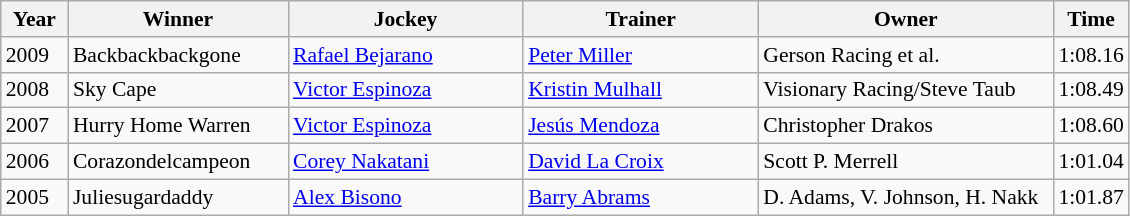<table class="wikitable sortable" style="font-size:90%">
<tr>
<th style="width:38px">Year<br></th>
<th style="width:140px">Winner<br></th>
<th style="width:150px">Jockey<br></th>
<th style="width:150px">Trainer<br></th>
<th style="width:190px">Owner<br></th>
<th>Time<br></th>
</tr>
<tr>
<td>2009</td>
<td>Backbackbackgone</td>
<td><a href='#'>Rafael Bejarano</a></td>
<td><a href='#'>Peter Miller</a></td>
<td>Gerson Racing et al.</td>
<td>1:08.16</td>
</tr>
<tr>
<td>2008</td>
<td>Sky Cape</td>
<td><a href='#'>Victor Espinoza</a></td>
<td><a href='#'>Kristin Mulhall</a></td>
<td>Visionary Racing/Steve Taub</td>
<td>1:08.49</td>
</tr>
<tr>
<td>2007</td>
<td>Hurry Home Warren</td>
<td><a href='#'>Victor Espinoza</a></td>
<td><a href='#'>Jesús Mendoza</a></td>
<td>Christopher Drakos</td>
<td>1:08.60</td>
</tr>
<tr>
<td>2006</td>
<td>Corazondelcampeon</td>
<td><a href='#'>Corey Nakatani</a></td>
<td><a href='#'>David La Croix</a></td>
<td>Scott P. Merrell</td>
<td>1:01.04</td>
</tr>
<tr>
<td>2005</td>
<td>Juliesugardaddy</td>
<td><a href='#'>Alex Bisono</a></td>
<td><a href='#'>Barry Abrams</a></td>
<td>D. Adams, V. Johnson, H. Nakk</td>
<td>1:01.87</td>
</tr>
</table>
